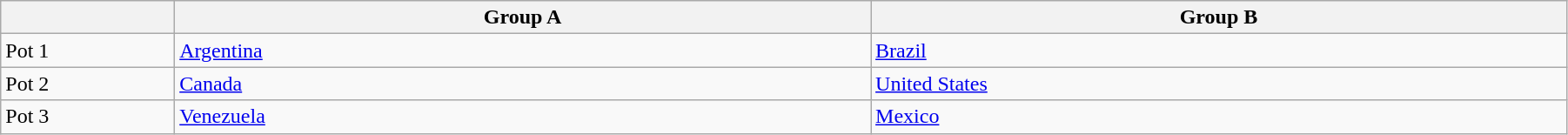<table class="wikitable" style="width:95%;">
<tr>
<th width=5%></th>
<th width=20%><strong>Group A</strong></th>
<th width=20%><strong>Group B</strong></th>
</tr>
<tr>
<td>Pot 1</td>
<td> <a href='#'>Argentina</a></td>
<td> <a href='#'>Brazil</a></td>
</tr>
<tr>
<td>Pot 2</td>
<td> <a href='#'>Canada</a></td>
<td> <a href='#'>United States</a></td>
</tr>
<tr>
<td>Pot 3</td>
<td> <a href='#'>Venezuela</a></td>
<td> <a href='#'>Mexico</a></td>
</tr>
</table>
